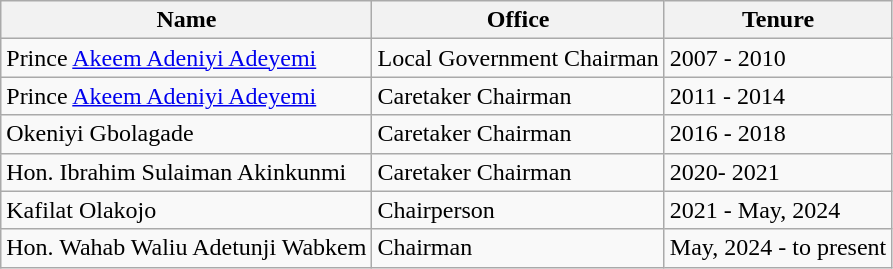<table class="wikitable">
<tr>
<th>Name</th>
<th>Office</th>
<th>Tenure</th>
</tr>
<tr>
<td>Prince <a href='#'>Akeem Adeniyi Adeyemi</a></td>
<td>Local Government Chairman</td>
<td>2007 - 2010</td>
</tr>
<tr>
<td>Prince <a href='#'>Akeem Adeniyi Adeyemi</a></td>
<td>Caretaker Chairman</td>
<td>2011 - 2014</td>
</tr>
<tr>
<td>Okeniyi Gbolagade</td>
<td>Caretaker Chairman</td>
<td>2016 - 2018</td>
</tr>
<tr>
<td>Hon. Ibrahim Sulaiman Akinkunmi</td>
<td>Caretaker Chairman</td>
<td>2020- 2021</td>
</tr>
<tr>
<td>Kafilat Olakojo</td>
<td>Chairperson</td>
<td>2021 - May, 2024</td>
</tr>
<tr>
<td>Hon. Wahab Waliu Adetunji Wabkem</td>
<td>Chairman</td>
<td>May, 2024 - to present</td>
</tr>
</table>
